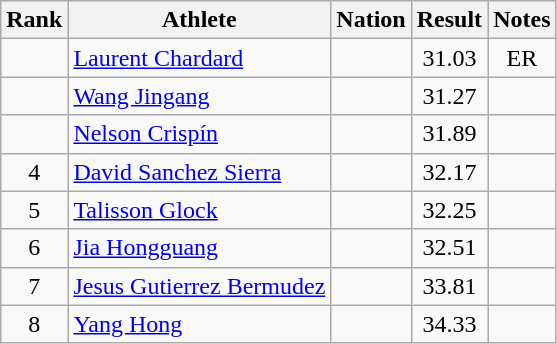<table class="wikitable sortable" style="text-align:center">
<tr>
<th>Rank</th>
<th>Athlete</th>
<th>Nation</th>
<th>Result</th>
<th>Notes</th>
</tr>
<tr>
<td></td>
<td align=left><a href='#'>Laurent Chardard</a></td>
<td align=left></td>
<td>31.03</td>
<td>ER</td>
</tr>
<tr>
<td></td>
<td align=left><a href='#'>Wang Jingang</a></td>
<td align=left></td>
<td>31.27</td>
<td></td>
</tr>
<tr>
<td></td>
<td align=left><a href='#'>Nelson Crispín</a></td>
<td align=left></td>
<td>31.89</td>
<td></td>
</tr>
<tr>
<td>4</td>
<td align=left><a href='#'>David Sanchez Sierra</a></td>
<td align=left></td>
<td>32.17</td>
<td></td>
</tr>
<tr>
<td>5</td>
<td align=left><a href='#'>Talisson Glock</a></td>
<td align=left></td>
<td>32.25</td>
<td></td>
</tr>
<tr>
<td>6</td>
<td align=left><a href='#'>Jia Hongguang</a></td>
<td align=left></td>
<td>32.51</td>
<td></td>
</tr>
<tr>
<td>7</td>
<td align=left><a href='#'>Jesus Gutierrez Bermudez</a></td>
<td align=left></td>
<td>33.81</td>
<td></td>
</tr>
<tr>
<td>8</td>
<td align=left><a href='#'>Yang Hong</a></td>
<td align=left></td>
<td>34.33</td>
<td></td>
</tr>
</table>
